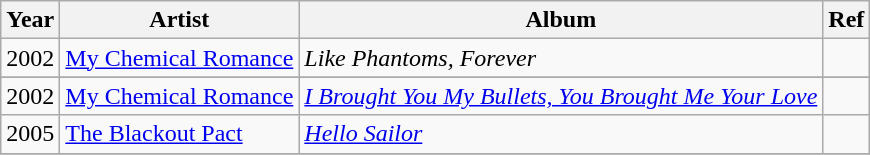<table class="wikitable">
<tr>
<th>Year</th>
<th>Artist</th>
<th>Album</th>
<th>Ref</th>
</tr>
<tr>
<td>2002</td>
<td><a href='#'>My Chemical Romance</a></td>
<td><em>Like Phantoms, Forever</em></td>
<td></td>
</tr>
<tr>
</tr>
<tr>
<td>2002</td>
<td><a href='#'>My Chemical Romance</a></td>
<td><em><a href='#'>I Brought You My Bullets, You Brought Me Your Love</a></em></td>
<td></td>
</tr>
<tr>
<td>2005</td>
<td><a href='#'>The Blackout Pact</a></td>
<td><em><a href='#'>Hello Sailor</a></em></td>
<td></td>
</tr>
<tr>
</tr>
</table>
